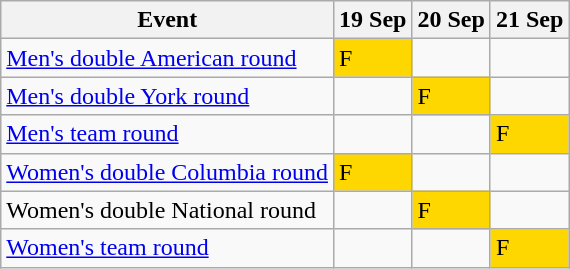<table class="wikitable olympic-schedule">
<tr>
<th>Event</th>
<th>19 Sep</th>
<th>20 Sep</th>
<th>21 Sep</th>
</tr>
<tr>
<td class="event"><a href='#'>Men's double American round</a></td>
<td bgcolor="gold" class="finals">F</td>
<td></td>
<td></td>
</tr>
<tr>
<td class="event"><a href='#'>Men's double York round</a></td>
<td></td>
<td bgcolor="gold" class="finals">F</td>
<td></td>
</tr>
<tr>
<td class="event"><a href='#'>Men's team round</a></td>
<td></td>
<td></td>
<td bgcolor="gold" class="finals">F</td>
</tr>
<tr>
<td class="event"><a href='#'>Women's double Columbia round</a></td>
<td bgcolor="gold" class="finals">F</td>
<td></td>
<td></td>
</tr>
<tr>
<td class="event">Women's double National round</td>
<td></td>
<td bgcolor="gold" class="finals">F</td>
<td></td>
</tr>
<tr>
<td class="event"><a href='#'>Women's team round</a></td>
<td></td>
<td></td>
<td bgcolor="gold" class="finals">F</td>
</tr>
</table>
